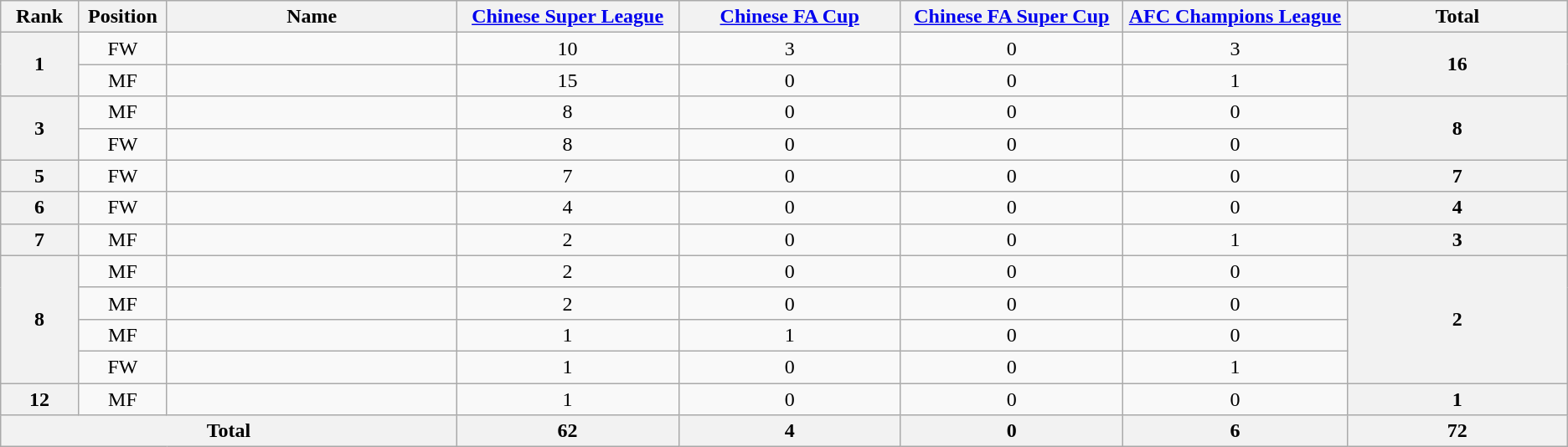<table class="wikitable" style="text-align: center;">
<tr>
<th style="width:56px;">Rank</th>
<th style="width:64px;">Position</th>
<th style="width:240px;">Name</th>
<th style="width:180px;"><a href='#'>Chinese Super League</a></th>
<th style="width:180px;"><a href='#'>Chinese FA Cup</a></th>
<th style="width:180px;"><a href='#'>Chinese FA Super Cup</a></th>
<th style="width:180px;"><a href='#'>AFC Champions League</a></th>
<th style="width:180px;"><strong>Total</strong></th>
</tr>
<tr>
<th rowspan="2">1</th>
<td>FW</td>
<td align=left></td>
<td>10</td>
<td>3</td>
<td>0</td>
<td>3</td>
<th rowspan="2">16</th>
</tr>
<tr>
<td>MF</td>
<td align=left></td>
<td>15</td>
<td>0</td>
<td>0</td>
<td>1</td>
</tr>
<tr>
<th rowspan="2">3</th>
<td>MF</td>
<td align=left></td>
<td>8</td>
<td>0</td>
<td>0</td>
<td>0</td>
<th rowspan="2">8</th>
</tr>
<tr>
<td>FW</td>
<td align=left></td>
<td>8</td>
<td>0</td>
<td>0</td>
<td>0</td>
</tr>
<tr>
<th>5</th>
<td>FW</td>
<td align=left></td>
<td>7</td>
<td>0</td>
<td>0</td>
<td>0</td>
<th>7</th>
</tr>
<tr>
<th>6</th>
<td>FW</td>
<td align=left></td>
<td>4</td>
<td>0</td>
<td>0</td>
<td>0</td>
<th>4</th>
</tr>
<tr>
<th>7</th>
<td>MF</td>
<td align=left></td>
<td>2</td>
<td>0</td>
<td>0</td>
<td>1</td>
<th>3</th>
</tr>
<tr>
<th rowspan="4">8</th>
<td>MF</td>
<td align=left></td>
<td>2</td>
<td>0</td>
<td>0</td>
<td>0</td>
<th rowspan="4">2</th>
</tr>
<tr>
<td>MF</td>
<td align=left></td>
<td>2</td>
<td>0</td>
<td>0</td>
<td>0</td>
</tr>
<tr>
<td>MF</td>
<td align=left></td>
<td>1</td>
<td>1</td>
<td>0</td>
<td>0</td>
</tr>
<tr>
<td>FW</td>
<td align=left></td>
<td>1</td>
<td>0</td>
<td>0</td>
<td>1</td>
</tr>
<tr>
<th rowspan="1">12</th>
<td>MF</td>
<td align=left></td>
<td>1</td>
<td>0</td>
<td>0</td>
<td>0</td>
<th>1</th>
</tr>
<tr>
<th colspan="3"><strong>Total</strong></th>
<th>62</th>
<th>4</th>
<th>0</th>
<th>6</th>
<th>72</th>
</tr>
</table>
